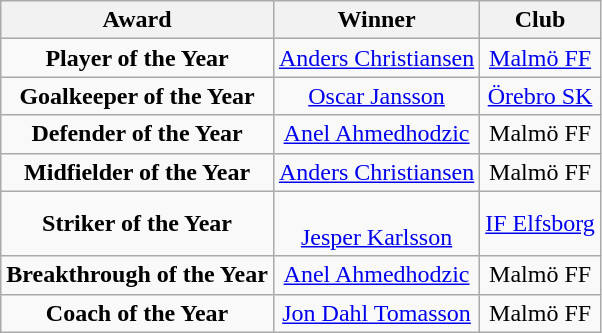<table class="wikitable" style="text-align:center">
<tr>
<th><strong>Award</strong></th>
<th><strong>Winner</strong></th>
<th>Club</th>
</tr>
<tr>
<td><strong>Player of the Year</strong></td>
<td> <a href='#'>Anders Christiansen</a></td>
<td><a href='#'>Malmö FF</a></td>
</tr>
<tr>
<td><strong>Goalkeeper of the Year</strong></td>
<td> <a href='#'>Oscar Jansson</a></td>
<td><a href='#'>Örebro SK</a></td>
</tr>
<tr>
<td><strong>Defender of the Year</strong></td>
<td> <a href='#'>Anel Ahmedhodzic</a></td>
<td>Malmö FF</td>
</tr>
<tr>
<td><strong>Midfielder of the Year</strong></td>
<td> <a href='#'>Anders Christiansen</a></td>
<td>Malmö FF</td>
</tr>
<tr>
<td><strong>Striker of the Year</strong></td>
<td><br><a href='#'>Jesper Karlsson</a></td>
<td><a href='#'>IF Elfsborg</a></td>
</tr>
<tr>
<td><strong>Breakthrough of the Year</strong></td>
<td> <a href='#'>Anel Ahmedhodzic</a></td>
<td>Malmö FF</td>
</tr>
<tr>
<td><strong>Coach of the Year</strong></td>
<td> <a href='#'>Jon Dahl Tomasson</a></td>
<td>Malmö FF</td>
</tr>
</table>
